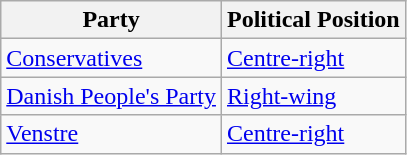<table class="wikitable mw-collapsible mw-collapsed">
<tr>
<th>Party</th>
<th>Political Position</th>
</tr>
<tr>
<td><a href='#'>Conservatives</a></td>
<td><a href='#'>Centre-right</a></td>
</tr>
<tr>
<td><a href='#'>Danish People's Party</a></td>
<td><a href='#'>Right-wing</a></td>
</tr>
<tr>
<td><a href='#'>Venstre</a></td>
<td><a href='#'>Centre-right</a></td>
</tr>
</table>
